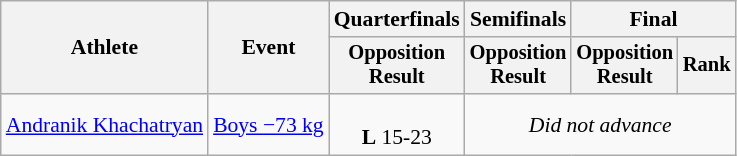<table class="wikitable" style="font-size:90%;">
<tr>
<th rowspan=2>Athlete</th>
<th rowspan=2>Event</th>
<th>Quarterfinals</th>
<th>Semifinals</th>
<th colspan=2>Final</th>
</tr>
<tr style="font-size:95%">
<th>Opposition<br>Result</th>
<th>Opposition<br>Result</th>
<th>Opposition<br>Result</th>
<th>Rank</th>
</tr>
<tr align=center>
<td align=left><a href='#'>Andranik Khachatryan</a></td>
<td align=left><a href='#'>Boys −73 kg</a></td>
<td><br> <strong>L</strong> 15-23</td>
<td Colspan=3><em>Did not advance</em></td>
</tr>
</table>
